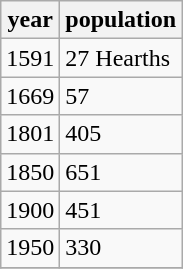<table class="wikitable">
<tr>
<th>year</th>
<th>population</th>
</tr>
<tr>
<td>1591</td>
<td>27 Hearths</td>
</tr>
<tr>
<td>1669</td>
<td>57</td>
</tr>
<tr>
<td>1801</td>
<td>405</td>
</tr>
<tr>
<td>1850</td>
<td>651</td>
</tr>
<tr>
<td>1900</td>
<td>451</td>
</tr>
<tr>
<td>1950</td>
<td>330</td>
</tr>
<tr>
</tr>
</table>
